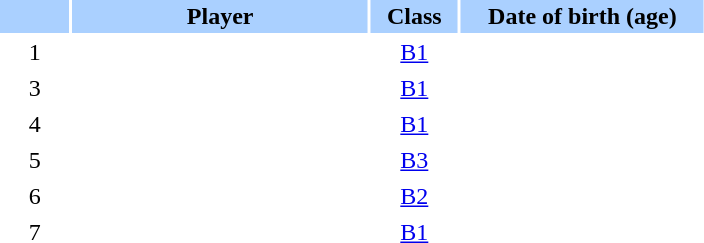<table class="sortable" border="0" cellspacing="2" cellpadding="2">
<tr style="background-color:#AAD0FF">
<th width=8%></th>
<th width=34%>Player</th>
<th width=10%>Class</th>
<th width=28%>Date of birth (age)</th>
</tr>
<tr>
<td style="text-align: center;">1</td>
<td></td>
<td style="text-align: center;"><a href='#'>B1</a></td>
<td style="text-align: center;"></td>
</tr>
<tr>
<td style="text-align: center;">3</td>
<td></td>
<td style="text-align: center;"><a href='#'>B1</a></td>
<td style="text-align: center;"></td>
</tr>
<tr>
<td style="text-align: center;">4</td>
<td></td>
<td style="text-align: center;"><a href='#'>B1</a></td>
<td style="text-align: center;"></td>
</tr>
<tr>
<td style="text-align: center;">5</td>
<td></td>
<td style="text-align: center;"><a href='#'>B3</a></td>
<td style="text-align: center;"></td>
</tr>
<tr>
<td style="text-align: center;">6</td>
<td></td>
<td style="text-align: center;"><a href='#'>B2</a></td>
<td style="text-align: center;"></td>
</tr>
<tr>
<td style="text-align: center;">7</td>
<td></td>
<td style="text-align: center;"><a href='#'>B1</a></td>
<td style="text-align: center;"></td>
</tr>
</table>
